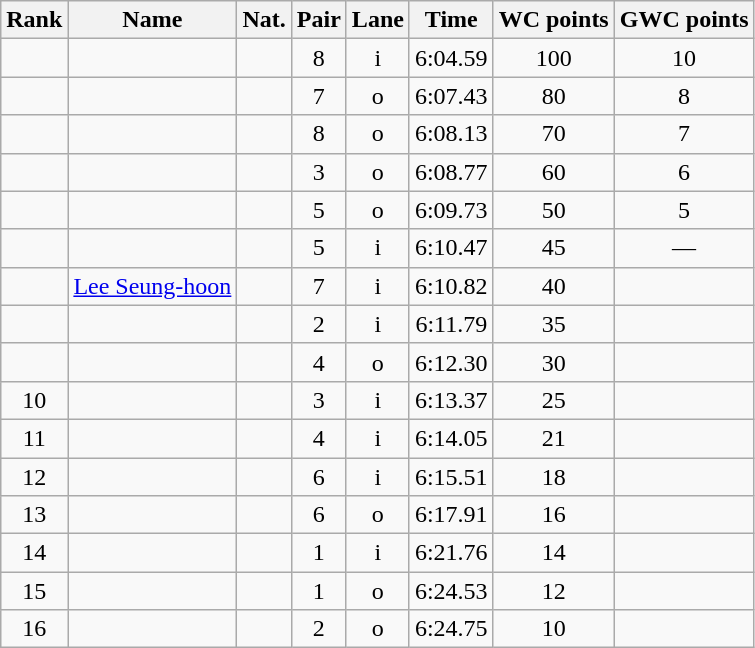<table class="wikitable sortable" style="text-align:center">
<tr>
<th>Rank</th>
<th>Name</th>
<th>Nat.</th>
<th>Pair</th>
<th>Lane</th>
<th>Time</th>
<th>WC points</th>
<th>GWC points</th>
</tr>
<tr>
<td></td>
<td align=left></td>
<td></td>
<td>8</td>
<td>i</td>
<td>6:04.59</td>
<td>100</td>
<td>10</td>
</tr>
<tr>
<td></td>
<td align=left></td>
<td></td>
<td>7</td>
<td>o</td>
<td>6:07.43</td>
<td>80</td>
<td>8</td>
</tr>
<tr>
<td></td>
<td align=left></td>
<td></td>
<td>8</td>
<td>o</td>
<td>6:08.13</td>
<td>70</td>
<td>7</td>
</tr>
<tr>
<td></td>
<td align=left></td>
<td></td>
<td>3</td>
<td>o</td>
<td>6:08.77</td>
<td>60</td>
<td>6</td>
</tr>
<tr>
<td></td>
<td align=left></td>
<td></td>
<td>5</td>
<td>o</td>
<td>6:09.73</td>
<td>50</td>
<td>5</td>
</tr>
<tr>
<td></td>
<td align=left></td>
<td></td>
<td>5</td>
<td>i</td>
<td>6:10.47</td>
<td>45</td>
<td>—</td>
</tr>
<tr>
<td></td>
<td align=left><a href='#'>Lee Seung-hoon</a></td>
<td></td>
<td>7</td>
<td>i</td>
<td>6:10.82</td>
<td>40</td>
<td></td>
</tr>
<tr>
<td></td>
<td align=left></td>
<td></td>
<td>2</td>
<td>i</td>
<td>6:11.79</td>
<td>35</td>
<td></td>
</tr>
<tr>
<td></td>
<td align=left></td>
<td></td>
<td>4</td>
<td>o</td>
<td>6:12.30</td>
<td>30</td>
<td></td>
</tr>
<tr>
<td>10</td>
<td align=left></td>
<td></td>
<td>3</td>
<td>i</td>
<td>6:13.37</td>
<td>25</td>
<td></td>
</tr>
<tr>
<td>11</td>
<td align=left></td>
<td></td>
<td>4</td>
<td>i</td>
<td>6:14.05</td>
<td>21</td>
<td></td>
</tr>
<tr>
<td>12</td>
<td align=left></td>
<td></td>
<td>6</td>
<td>i</td>
<td>6:15.51</td>
<td>18</td>
<td></td>
</tr>
<tr>
<td>13</td>
<td align=left></td>
<td></td>
<td>6</td>
<td>o</td>
<td>6:17.91</td>
<td>16</td>
<td></td>
</tr>
<tr>
<td>14</td>
<td align=left></td>
<td></td>
<td>1</td>
<td>i</td>
<td>6:21.76</td>
<td>14</td>
<td></td>
</tr>
<tr>
<td>15</td>
<td align=left></td>
<td></td>
<td>1</td>
<td>o</td>
<td>6:24.53</td>
<td>12</td>
<td></td>
</tr>
<tr>
<td>16</td>
<td align=left></td>
<td></td>
<td>2</td>
<td>o</td>
<td>6:24.75</td>
<td>10</td>
<td></td>
</tr>
</table>
